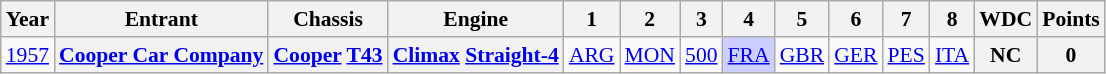<table class="wikitable" style="text-align:center; font-size:90%">
<tr>
<th>Year</th>
<th>Entrant</th>
<th>Chassis</th>
<th>Engine</th>
<th>1</th>
<th>2</th>
<th>3</th>
<th>4</th>
<th>5</th>
<th>6</th>
<th>7</th>
<th>8</th>
<th>WDC</th>
<th>Points</th>
</tr>
<tr>
<td><a href='#'>1957</a></td>
<th><a href='#'>Cooper Car Company</a></th>
<th><a href='#'>Cooper</a> <a href='#'>T43</a></th>
<th><a href='#'>Climax</a> <a href='#'>Straight-4</a></th>
<td><a href='#'>ARG</a></td>
<td><a href='#'>MON</a></td>
<td><a href='#'>500</a></td>
<td style="background:#CFCFFF;"><a href='#'>FRA</a><br></td>
<td><a href='#'>GBR</a></td>
<td><a href='#'>GER</a></td>
<td><a href='#'>PES</a></td>
<td><a href='#'>ITA</a></td>
<th>NC</th>
<th>0</th>
</tr>
</table>
